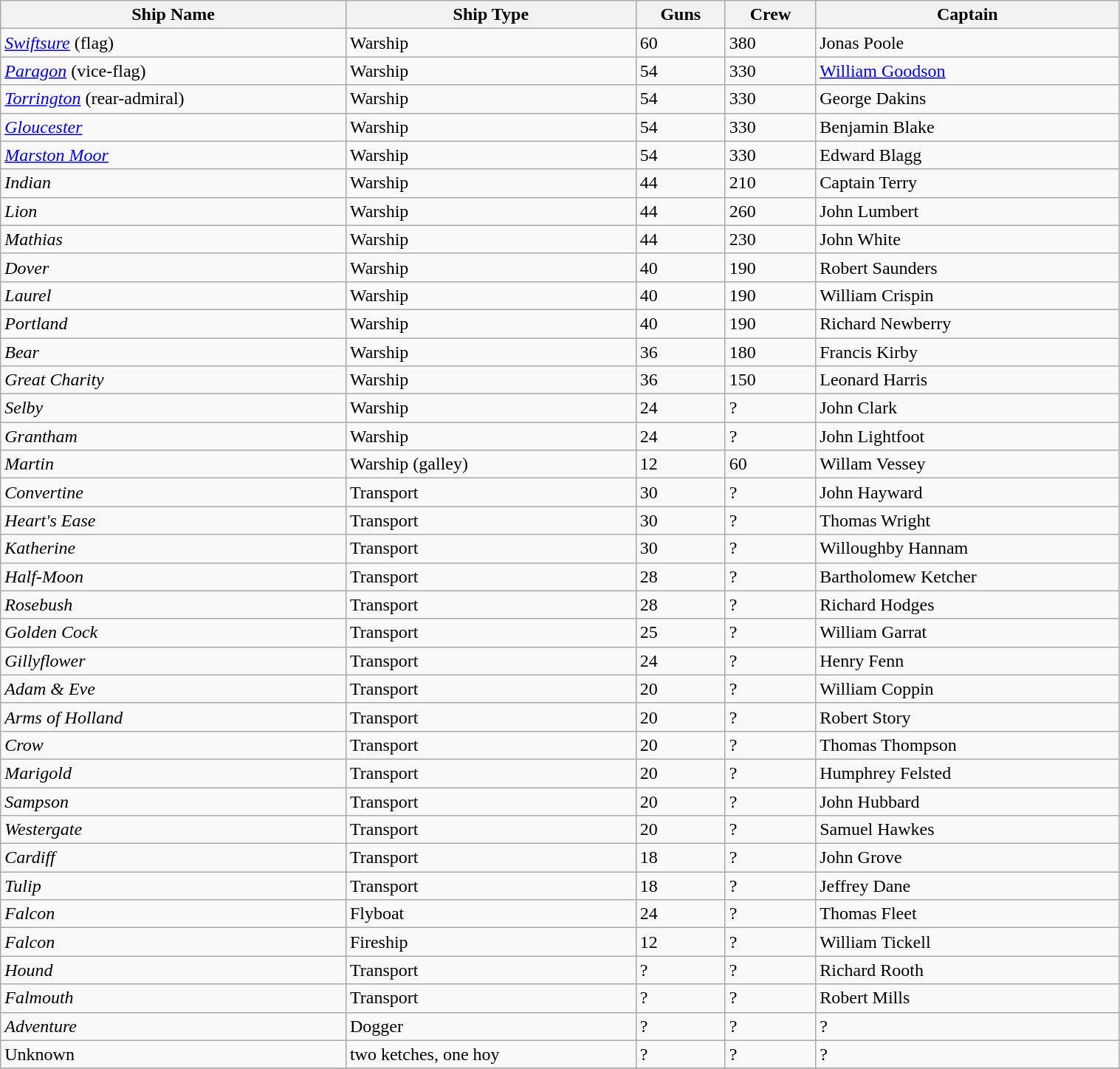<table class="wikitable" style="text-align:left; width:80%;">
<tr>
<th>Ship Name</th>
<th>Ship Type</th>
<th>Guns</th>
<th>Crew</th>
<th>Captain</th>
</tr>
<tr>
<td><a href='#'><em>Swiftsure</em></a> (flag)</td>
<td>Warship</td>
<td>60</td>
<td>380</td>
<td>Jonas Poole</td>
</tr>
<tr>
<td><a href='#'><em>Paragon</em></a> (vice-flag)</td>
<td>Warship</td>
<td>54</td>
<td>330</td>
<td><a href='#'>William Goodson</a></td>
</tr>
<tr>
<td><a href='#'><em>Torrington</em></a> (rear-admiral)</td>
<td>Warship</td>
<td>54</td>
<td>330</td>
<td>George Dakins</td>
</tr>
<tr>
<td><a href='#'><em>Gloucester</em></a></td>
<td>Warship</td>
<td>54</td>
<td>330</td>
<td>Benjamin Blake</td>
</tr>
<tr>
<td><a href='#'><em>Marston Moor</em></a></td>
<td>Warship</td>
<td>54</td>
<td>330</td>
<td>Edward Blagg</td>
</tr>
<tr>
<td><em>Indian</em></td>
<td>Warship</td>
<td>44</td>
<td>210</td>
<td>Captain Terry</td>
</tr>
<tr>
<td><em>Lion</em></td>
<td>Warship</td>
<td>44</td>
<td>260</td>
<td>John Lumbert</td>
</tr>
<tr>
<td><em>Mathias</em></td>
<td>Warship</td>
<td>44</td>
<td>230</td>
<td>John White</td>
</tr>
<tr>
<td><em>Dover</em></td>
<td>Warship</td>
<td>40</td>
<td>190</td>
<td>Robert Saunders</td>
</tr>
<tr>
<td><em>Laurel</em></td>
<td>Warship</td>
<td>40</td>
<td>190</td>
<td>William Crispin</td>
</tr>
<tr>
<td><em>Portland</em></td>
<td>Warship</td>
<td>40</td>
<td>190</td>
<td>Richard Newberry</td>
</tr>
<tr>
<td><em>Bear</em></td>
<td>Warship</td>
<td>36</td>
<td>180</td>
<td>Francis Kirby</td>
</tr>
<tr>
<td><em>Great Charity</em></td>
<td>Warship</td>
<td>36</td>
<td>150</td>
<td>Leonard Harris</td>
</tr>
<tr>
<td><em>Selby</em></td>
<td>Warship</td>
<td>24</td>
<td>?</td>
<td>John Clark</td>
</tr>
<tr>
<td><em>Grantham</em></td>
<td>Warship</td>
<td>24</td>
<td>?</td>
<td>John Lightfoot</td>
</tr>
<tr>
<td><em>Martin</em></td>
<td>Warship (galley)</td>
<td>12</td>
<td>60</td>
<td>Willam Vessey</td>
</tr>
<tr>
<td><em>Convertine</em></td>
<td>Transport</td>
<td>30</td>
<td>?</td>
<td>John Hayward</td>
</tr>
<tr>
<td><em>Heart's Ease</em></td>
<td>Transport</td>
<td>30</td>
<td>?</td>
<td>Thomas Wright</td>
</tr>
<tr>
<td><em>Katherine</em></td>
<td>Transport</td>
<td>30</td>
<td>?</td>
<td>Willoughby Hannam</td>
</tr>
<tr>
<td><em>Half-Moon</em></td>
<td>Transport</td>
<td>28</td>
<td>?</td>
<td>Bartholomew Ketcher</td>
</tr>
<tr>
<td><em>Rosebush</em></td>
<td>Transport</td>
<td>28</td>
<td>?</td>
<td>Richard Hodges</td>
</tr>
<tr>
<td><em>Golden Cock</em></td>
<td>Transport</td>
<td>25</td>
<td>?</td>
<td>William Garrat</td>
</tr>
<tr>
<td><em>Gillyflower</em></td>
<td>Transport</td>
<td>24</td>
<td>?</td>
<td>Henry Fenn</td>
</tr>
<tr>
<td><em>Adam & Eve</em></td>
<td>Transport</td>
<td>20</td>
<td>?</td>
<td>William Coppin</td>
</tr>
<tr>
<td><em>Arms of Holland</em></td>
<td>Transport</td>
<td>20</td>
<td>?</td>
<td>Robert Story</td>
</tr>
<tr>
<td><em>Crow</em></td>
<td>Transport</td>
<td>20</td>
<td>?</td>
<td>Thomas Thompson</td>
</tr>
<tr>
<td><em>Marigold</em></td>
<td>Transport</td>
<td>20</td>
<td>?</td>
<td>Humphrey Felsted</td>
</tr>
<tr>
<td><em>Sampson</em></td>
<td>Transport</td>
<td>20</td>
<td>?</td>
<td>John Hubbard</td>
</tr>
<tr>
<td><em>Westergate</em></td>
<td>Transport</td>
<td>20</td>
<td>?</td>
<td>Samuel Hawkes</td>
</tr>
<tr>
<td><em>Cardiff</em></td>
<td>Transport</td>
<td>18</td>
<td>?</td>
<td>John Grove</td>
</tr>
<tr>
<td><em>Tulip</em></td>
<td>Transport</td>
<td>18</td>
<td>?</td>
<td>Jeffrey Dane</td>
</tr>
<tr>
<td><em>Falcon</em></td>
<td>Flyboat</td>
<td>24</td>
<td>?</td>
<td>Thomas Fleet</td>
</tr>
<tr>
<td><em>Falcon</em></td>
<td>Fireship</td>
<td>12</td>
<td>?</td>
<td>William Tickell</td>
</tr>
<tr>
<td><em>Hound</em></td>
<td>Transport</td>
<td>?</td>
<td>?</td>
<td>Richard Rooth</td>
</tr>
<tr>
<td><em>Falmouth</em></td>
<td>Transport</td>
<td>?</td>
<td>?</td>
<td>Robert Mills</td>
</tr>
<tr>
<td><em>Adventure</em></td>
<td>Dogger</td>
<td>?</td>
<td>?</td>
<td>?</td>
</tr>
<tr>
<td>Unknown</td>
<td>two ketches, one hoy</td>
<td>?</td>
<td>?</td>
<td>?</td>
</tr>
<tr>
</tr>
</table>
